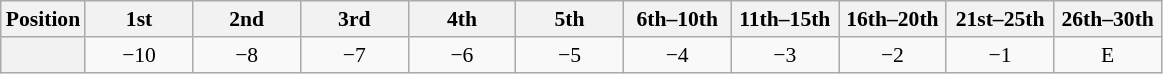<table class="wikitable" style="font-size:90%;text-align:center">
<tr>
<th style="text-align:left">Position</th>
<th style="width:65px;">1st</th>
<th style="width:65px;">2nd</th>
<th style="width:65px;">3rd</th>
<th style="width:65px;">4th</th>
<th style="width:65px;">5th</th>
<th style="width:65px;">6th–10th</th>
<th style="width:65px;">11th–15th</th>
<th style="width:65px;">16th–20th</th>
<th style="width:65px;">21st–25th</th>
<th style="width:65px;">26th–30th</th>
</tr>
<tr>
<th style="text-align:left"></th>
<td>−10</td>
<td>−8</td>
<td>−7</td>
<td>−6</td>
<td>−5</td>
<td>−4</td>
<td>−3</td>
<td>−2</td>
<td>−1</td>
<td>E</td>
</tr>
</table>
